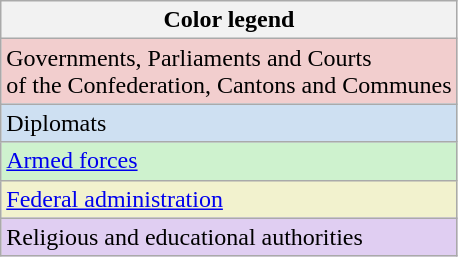<table class="wikitable">
<tr>
<th>Color legend</th>
</tr>
<tr>
<td style="background:#F2CECE;">Governments, Parliaments and Courts<br>of the Confederation, Cantons and Communes</td>
</tr>
<tr>
<td style="background:#CEE0F2;">Diplomats</td>
</tr>
<tr>
<td style="background:#CEF2CE;"><a href='#'>Armed forces</a></td>
</tr>
<tr>
<td style="background:#F2F2CE;"><a href='#'>Federal administration</a></td>
</tr>
<tr>
<td style="background:#E0CEF2;">Religious and educational authorities</td>
</tr>
</table>
